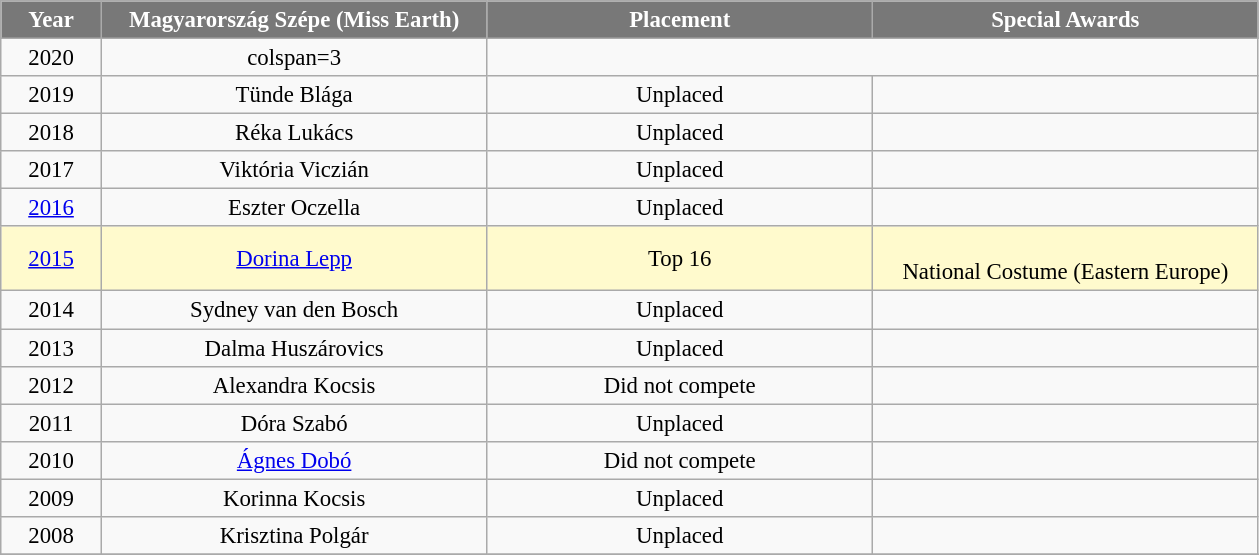<table class="wikitable sortable" style="font-size: 95%; text-align:center">
<tr>
<th width="60" style="background-color:#787878;color:#FFFFFF;">Year</th>
<th width="250" style="background-color:#787878;color:#FFFFFF;">Magyarország Szépe (Miss Earth)</th>
<th width="250" style="background-color:#787878;color:#FFFFFF;">Placement</th>
<th width="250" style="background-color:#787878;color:#FFFFFF;">Special Awards</th>
</tr>
<tr>
<td>2020</td>
<td>colspan=3 </td>
</tr>
<tr>
<td>2019</td>
<td>Tünde Blága</td>
<td>Unplaced</td>
<td></td>
</tr>
<tr>
<td>2018</td>
<td>Réka Lukács</td>
<td>Unplaced</td>
<td></td>
</tr>
<tr>
<td>2017</td>
<td>Viktória Viczián</td>
<td>Unplaced</td>
<td></td>
</tr>
<tr>
<td><a href='#'>2016</a></td>
<td>Eszter Oczella</td>
<td>Unplaced</td>
<td></td>
</tr>
<tr style="background:#FFFACD;">
<td><a href='#'>2015</a></td>
<td><a href='#'>Dorina Lepp</a></td>
<td>Top 16</td>
<td><br>National Costume (Eastern Europe)</td>
</tr>
<tr>
<td>2014</td>
<td>Sydney van den Bosch</td>
<td>Unplaced</td>
<td></td>
</tr>
<tr>
<td>2013</td>
<td>Dalma Huszárovics</td>
<td>Unplaced</td>
<td></td>
</tr>
<tr>
<td>2012</td>
<td>Alexandra Kocsis</td>
<td>Did not compete</td>
<td></td>
</tr>
<tr>
<td>2011</td>
<td>Dóra Szabó</td>
<td>Unplaced</td>
<td></td>
</tr>
<tr>
<td>2010</td>
<td><a href='#'>Ágnes Dobó</a></td>
<td>Did not compete</td>
<td></td>
</tr>
<tr>
<td>2009</td>
<td>Korinna Kocsis</td>
<td>Unplaced</td>
<td></td>
</tr>
<tr>
<td>2008</td>
<td>Krisztina Polgár</td>
<td>Unplaced</td>
<td></td>
</tr>
<tr>
</tr>
</table>
